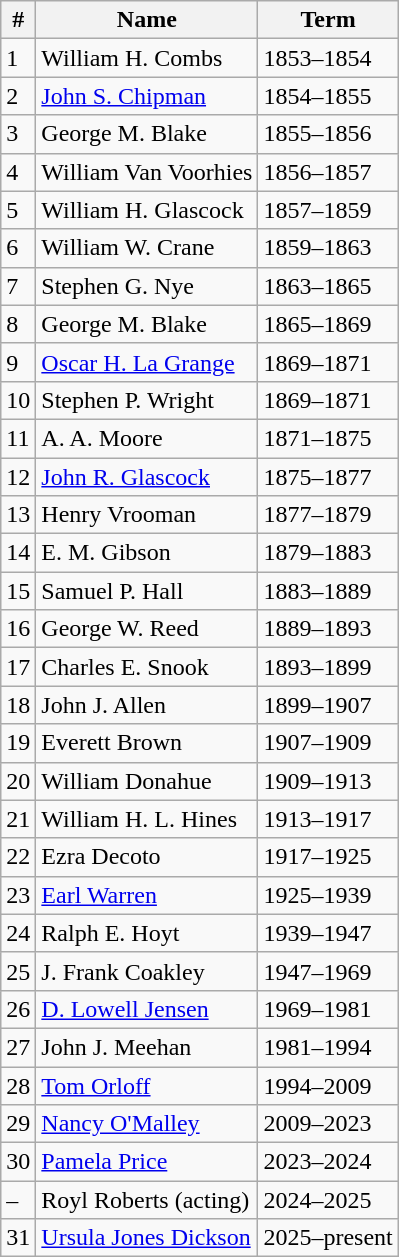<table class="wikitable">
<tr>
<th>#</th>
<th>Name</th>
<th>Term</th>
</tr>
<tr>
<td>1</td>
<td>William H. Combs</td>
<td>1853–1854</td>
</tr>
<tr>
<td>2</td>
<td><a href='#'>John S. Chipman</a></td>
<td>1854–1855</td>
</tr>
<tr>
<td>3</td>
<td>George M. Blake</td>
<td>1855–1856</td>
</tr>
<tr>
<td>4</td>
<td>William Van Voorhies</td>
<td>1856–1857</td>
</tr>
<tr>
<td>5</td>
<td>William H. Glascock</td>
<td>1857–1859</td>
</tr>
<tr>
<td>6</td>
<td>William W. Crane</td>
<td>1859–1863</td>
</tr>
<tr>
<td>7</td>
<td>Stephen G. Nye</td>
<td>1863–1865</td>
</tr>
<tr>
<td>8</td>
<td>George M. Blake</td>
<td>1865–1869</td>
</tr>
<tr>
<td>9</td>
<td><a href='#'>Oscar H. La Grange</a></td>
<td>1869–1871</td>
</tr>
<tr>
<td>10</td>
<td>Stephen P. Wright</td>
<td>1869–1871</td>
</tr>
<tr>
<td>11</td>
<td>A. A. Moore</td>
<td>1871–1875</td>
</tr>
<tr>
<td>12</td>
<td><a href='#'>John R. Glascock</a></td>
<td>1875–1877</td>
</tr>
<tr>
<td>13</td>
<td>Henry Vrooman</td>
<td>1877–1879</td>
</tr>
<tr>
<td>14</td>
<td>E. M. Gibson</td>
<td>1879–1883</td>
</tr>
<tr>
<td>15</td>
<td>Samuel P. Hall</td>
<td>1883–1889</td>
</tr>
<tr>
<td>16</td>
<td>George W. Reed</td>
<td>1889–1893</td>
</tr>
<tr>
<td>17</td>
<td>Charles E. Snook</td>
<td>1893–1899</td>
</tr>
<tr>
<td>18</td>
<td>John J. Allen</td>
<td>1899–1907</td>
</tr>
<tr>
<td>19</td>
<td>Everett Brown</td>
<td>1907–1909</td>
</tr>
<tr>
<td>20</td>
<td>William Donahue</td>
<td>1909–1913</td>
</tr>
<tr>
<td>21</td>
<td>William H. L. Hines</td>
<td>1913–1917</td>
</tr>
<tr>
<td>22</td>
<td>Ezra Decoto</td>
<td>1917–1925</td>
</tr>
<tr>
<td>23</td>
<td><a href='#'>Earl Warren</a></td>
<td>1925–1939</td>
</tr>
<tr>
<td>24</td>
<td>Ralph E. Hoyt</td>
<td>1939–1947</td>
</tr>
<tr>
<td>25</td>
<td>J. Frank Coakley</td>
<td>1947–1969</td>
</tr>
<tr>
<td>26</td>
<td><a href='#'>D. Lowell Jensen</a></td>
<td>1969–1981</td>
</tr>
<tr>
<td>27</td>
<td>John J. Meehan</td>
<td>1981–1994</td>
</tr>
<tr>
<td>28</td>
<td><a href='#'>Tom Orloff</a></td>
<td>1994–2009</td>
</tr>
<tr>
<td>29</td>
<td><a href='#'>Nancy O'Malley</a></td>
<td>2009–2023</td>
</tr>
<tr>
<td>30</td>
<td><a href='#'>Pamela Price</a></td>
<td>2023–2024</td>
</tr>
<tr>
<td>–</td>
<td>Royl Roberts (acting)</td>
<td>2024–2025</td>
</tr>
<tr>
<td>31</td>
<td><a href='#'>Ursula Jones Dickson</a></td>
<td>2025–present</td>
</tr>
</table>
